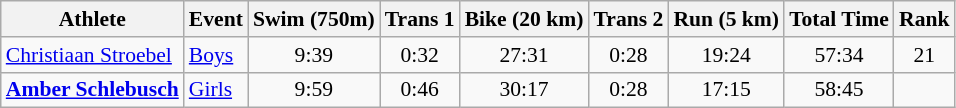<table class="wikitable" style="font-size:90%;">
<tr>
<th>Athlete</th>
<th>Event</th>
<th>Swim (750m)</th>
<th>Trans 1</th>
<th>Bike (20 km)</th>
<th>Trans 2</th>
<th>Run (5 km)</th>
<th>Total Time</th>
<th>Rank</th>
</tr>
<tr align=center>
<td align=left><a href='#'>Christiaan Stroebel</a></td>
<td align=left><a href='#'>Boys</a></td>
<td>9:39</td>
<td>0:32</td>
<td>27:31</td>
<td>0:28</td>
<td>19:24</td>
<td>57:34</td>
<td>21</td>
</tr>
<tr align=center>
<td align=left><strong><a href='#'>Amber Schlebusch</a></strong></td>
<td align=left><a href='#'>Girls</a></td>
<td>9:59</td>
<td>0:46</td>
<td>30:17</td>
<td>0:28</td>
<td>17:15</td>
<td>58:45</td>
<td></td>
</tr>
</table>
